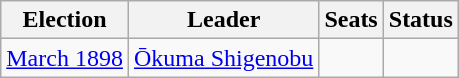<table class="wikitable" style="text-align:center">
<tr>
<th>Election</th>
<th>Leader</th>
<th>Seats</th>
<th>Status</th>
</tr>
<tr>
<td><a href='#'>March 1898</a></td>
<td><a href='#'>Ōkuma Shigenobu</a></td>
<td></td>
<td></td>
</tr>
</table>
